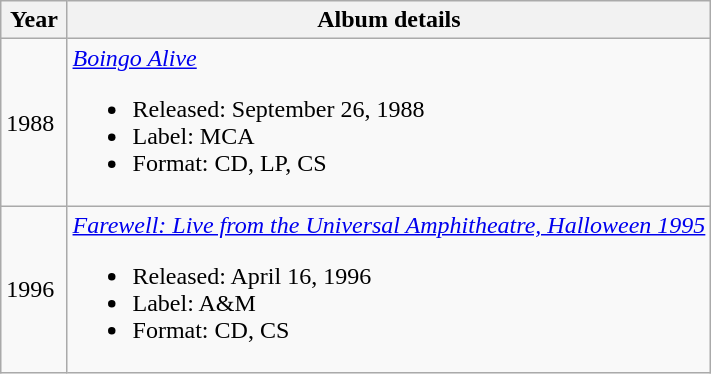<table class="wikitable">
<tr>
<th style="width:2.3em;">Year</th>
<th>Album details</th>
</tr>
<tr>
<td>1988</td>
<td><em><a href='#'>Boingo Alive</a></em><br><ul><li>Released: September 26, 1988</li><li>Label: MCA</li><li>Format: CD, LP, CS</li></ul></td>
</tr>
<tr>
<td>1996</td>
<td><em><a href='#'>Farewell: Live from the Universal Amphitheatre, Halloween 1995</a></em><br><ul><li>Released: April 16, 1996</li><li>Label: A&M</li><li>Format: CD, CS</li></ul></td>
</tr>
</table>
